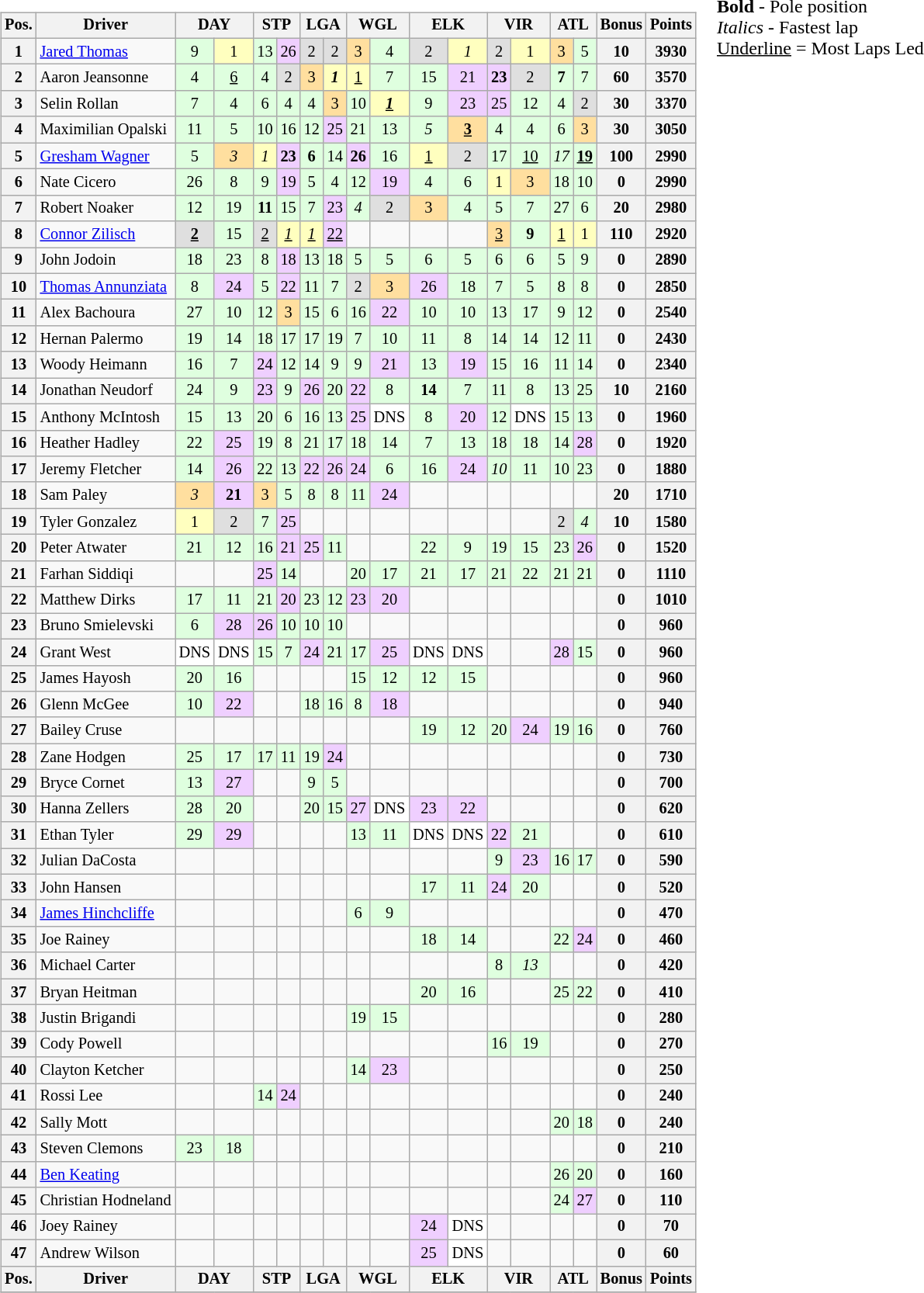<table>
<tr>
<td><br><table class="wikitable" style="font-size:85%; text-align:center;">
<tr>
<th>Pos.</th>
<th>Driver</th>
<th colspan="2">DAY</th>
<th colspan="2">STP</th>
<th colspan="2">LGA</th>
<th colspan="2">WGL</th>
<th colspan="2">ELK</th>
<th colspan="2">VIR</th>
<th colspan="2">ATL</th>
<th>Bonus</th>
<th>Points</th>
</tr>
<tr>
<th>1</th>
<td align=left> <a href='#'>Jared Thomas</a></td>
<td style="background:#dfffdf;">9</td>
<td style="background:#ffffbf;">1</td>
<td style="background:#dfffdf;">13</td>
<td style="background:#efcfff;">26</td>
<td style="background:#dfdfdf;">2</td>
<td style="background:#dfdfdf;">2</td>
<td style="background:#ffdf9f;">3</td>
<td style="background:#dfffdf;">4</td>
<td style="background:#dfdfdf;">2</td>
<td style="background:#ffffbf;"><em>1</em></td>
<td style="background:#dfdfdf;">2</td>
<td style="background:#ffffbf;">1</td>
<td style="background:#ffdf9f;">3</td>
<td style="background:#dfffdf;">5</td>
<th>10</th>
<th>3930</th>
</tr>
<tr>
<th>2</th>
<td align=left> Aaron Jeansonne</td>
<td style="background:#dfffdf;">4</td>
<td style="background:#dfffdf;"><u>6</u></td>
<td style="background:#dfffdf;">4</td>
<td style="background:#dfdfdf;">2</td>
<td style="background:#ffdf9f;">3</td>
<td style="background:#ffffbf;"><strong><em>1</em></strong></td>
<td style="background:#ffffbf;"><u>1</u></td>
<td style="background:#dfffdf;">7</td>
<td style="background:#dfffdf;">15</td>
<td style="background:#efcfff;">21</td>
<td style="background:#efcfff;"><strong>23</strong></td>
<td style="background:#dfdfdf;">2</td>
<td style="background:#dfffdf;"><strong>7</strong></td>
<td style="background:#dfffdf;">7</td>
<th>60</th>
<th>3570</th>
</tr>
<tr>
<th>3</th>
<td align=left> Selin Rollan</td>
<td style="background:#dfffdf;">7</td>
<td style="background:#dfffdf;">4</td>
<td style="background:#dfffdf;">6</td>
<td style="background:#dfffdf;">4</td>
<td style="background:#dfffdf;">4</td>
<td style="background:#ffdf9f;">3</td>
<td style="background:#dfffdf;">10</td>
<td style="background:#ffffbf;"><u><strong><em>1</em></strong></u></td>
<td style="background:#dfffdf;">9</td>
<td style="background:#efcfff;">23</td>
<td style="background:#efcfff;">25</td>
<td style="background:#dfffdf;">12</td>
<td style="background:#dfffdf;">4</td>
<td style="background:#dfdfdf;">2</td>
<th>30</th>
<th>3370</th>
</tr>
<tr>
<th>4</th>
<td align=left> Maximilian Opalski</td>
<td style="background:#dfffdf;">11</td>
<td style="background:#dfffdf;">5</td>
<td style="background:#dfffdf;">10</td>
<td style="background:#dfffdf;">16</td>
<td style="background:#dfffdf;">12</td>
<td style="background:#efcfff;">25</td>
<td style="background:#dfffdf;">21</td>
<td style="background:#dfffdf;">13</td>
<td style="background:#dfffdf;"><em>5</em></td>
<td style="background:#ffdf9f;"><u><strong>3</strong></u></td>
<td style="background:#dfffdf;">4</td>
<td style="background:#dfffdf;">4</td>
<td style="background:#dfffdf;">6</td>
<td style="background:#ffdf9f;">3</td>
<th>30</th>
<th>3050</th>
</tr>
<tr>
<th>5</th>
<td align=left> <a href='#'>Gresham Wagner</a></td>
<td style="background:#dfffdf;">5</td>
<td style="background:#ffdf9f;"><em>3</em></td>
<td style="background:#ffffbf;"><em>1</em></td>
<td style="background:#efcfff;"><strong>23</strong></td>
<td style="background:#dfffdf;"><strong>6</strong></td>
<td style="background:#dfffdf;">14</td>
<td style="background:#efcfff;"><strong>26</strong></td>
<td style="background:#dfffdf;">16</td>
<td style="background:#ffffbf;"><u>1</u></td>
<td style="background:#dfdfdf;">2</td>
<td style="background:#dfffdf;">17</td>
<td style="background:#dfffdf;"><u>10</u></td>
<td style="background:#dfffdf;"><em>17</em></td>
<td style="background:#dfffdf;"><u><strong>19</strong></u></td>
<th>100</th>
<th>2990</th>
</tr>
<tr>
<th>6</th>
<td align=left> Nate Cicero </td>
<td style="background:#dfffdf;">26</td>
<td style="background:#dfffdf;">8</td>
<td style="background:#dfffdf;">9</td>
<td style="background:#efcfff;">19</td>
<td style="background:#dfffdf;">5</td>
<td style="background:#dfffdf;">4</td>
<td style="background:#dfffdf;">12</td>
<td style="background:#efcfff;">19</td>
<td style="background:#dfffdf;">4</td>
<td style="background:#dfffdf;">6</td>
<td style="background:#ffffbf;">1</td>
<td style="background:#ffdf9f;">3</td>
<td style="background:#dfffdf;">18</td>
<td style="background:#dfffdf;">10</td>
<th>0</th>
<th>2990</th>
</tr>
<tr>
<th>7</th>
<td align=left> Robert Noaker</td>
<td style="background:#dfffdf;">12</td>
<td style="background:#dfffdf;">19</td>
<td style="background:#dfffdf;"><strong>11</strong></td>
<td style="background:#dfffdf;">15</td>
<td style="background:#dfffdf;">7</td>
<td style="background:#efcfff;">23</td>
<td style="background:#dfffdf;"><em>4</em></td>
<td style="background:#dfdfdf;">2</td>
<td style="background:#ffdf9f;">3</td>
<td style="background:#dfffdf;">4</td>
<td style="background:#dfffdf;">5</td>
<td style="background:#dfffdf;">7</td>
<td style="background:#dfffdf;">27</td>
<td style="background:#dfffdf;">6</td>
<th>20</th>
<th>2980</th>
</tr>
<tr>
<th>8</th>
<td align=left> <a href='#'>Connor Zilisch</a></td>
<td style="background:#dfdfdf;"><u><strong>2</strong></u></td>
<td style="background:#dfffdf;">15</td>
<td style="background:#dfdfdf;"><u>2</u></td>
<td style="background:#ffffbf;"><u><em>1</em></u></td>
<td style="background:#ffffbf;"><u><em>1</em></u></td>
<td style="background:#efcfff;"><u>22</u></td>
<td></td>
<td></td>
<td></td>
<td></td>
<td style="background:#ffdf9f;"><u>3</u></td>
<td style="background:#dfffdf;"><strong>9</strong></td>
<td style="background:#ffffbf;"><u>1</u></td>
<td style="background:#ffffbf;">1</td>
<th>110</th>
<th>2920</th>
</tr>
<tr>
<th>9</th>
<td align=left> John Jodoin</td>
<td style="background:#dfffdf;">18</td>
<td style="background:#dfffdf;">23</td>
<td style="background:#dfffdf;">8</td>
<td style="background:#efcfff;">18</td>
<td style="background:#dfffdf;">13</td>
<td style="background:#dfffdf;">18</td>
<td style="background:#dfffdf;">5</td>
<td style="background:#dfffdf;">5</td>
<td style="background:#dfffdf;">6</td>
<td style="background:#dfffdf;">5</td>
<td style="background:#dfffdf;">6</td>
<td style="background:#dfffdf;">6</td>
<td style="background:#dfffdf;">5</td>
<td style="background:#dfffdf;">9</td>
<th>0</th>
<th>2890</th>
</tr>
<tr>
<th>10</th>
<td align=left nowrap> <a href='#'>Thomas Annunziata</a> </td>
<td style="background:#dfffdf;">8</td>
<td style="background:#efcfff;">24</td>
<td style="background:#dfffdf;">5</td>
<td style="background:#efcfff;">22</td>
<td style="background:#dfffdf;">11</td>
<td style="background:#dfffdf;">7</td>
<td style="background:#dfdfdf;">2</td>
<td style="background:#ffdf9f;">3</td>
<td style="background:#efcfff;">26</td>
<td style="background:#dfffdf;">18</td>
<td style="background:#dfffdf;">7</td>
<td style="background:#dfffdf;">5</td>
<td style="background:#dfffdf;">8</td>
<td style="background:#dfffdf;">8</td>
<th>0</th>
<th>2850</th>
</tr>
<tr>
<th>11</th>
<td align=left> Alex Bachoura</td>
<td style="background:#dfffdf;">27</td>
<td style="background:#dfffdf;">10</td>
<td style="background:#dfffdf;">12</td>
<td style="background:#ffdf9f;">3</td>
<td style="background:#dfffdf;">15</td>
<td style="background:#dfffdf;">6</td>
<td style="background:#dfffdf;">16</td>
<td style="background:#efcfff;">22</td>
<td style="background:#dfffdf;">10</td>
<td style="background:#dfffdf;">10</td>
<td style="background:#dfffdf;">13</td>
<td style="background:#dfffdf;">17</td>
<td style="background:#dfffdf;">9</td>
<td style="background:#dfffdf;">12</td>
<th>0</th>
<th>2540</th>
</tr>
<tr>
<th>12</th>
<td align=left> Hernan Palermo</td>
<td style="background:#dfffdf;">19</td>
<td style="background:#dfffdf;">14</td>
<td style="background:#dfffdf;">18</td>
<td style="background:#dfffdf;">17</td>
<td style="background:#dfffdf;">17</td>
<td style="background:#dfffdf;">19</td>
<td style="background:#dfffdf;">7</td>
<td style="background:#dfffdf;">10</td>
<td style="background:#dfffdf;">11</td>
<td style="background:#dfffdf;">8</td>
<td style="background:#dfffdf;">14</td>
<td style="background:#dfffdf;">14</td>
<td style="background:#dfffdf;">12</td>
<td style="background:#dfffdf;">11</td>
<th>0</th>
<th>2430</th>
</tr>
<tr>
<th>13</th>
<td align=left> Woody Heimann</td>
<td style="background:#dfffdf;">16</td>
<td style="background:#dfffdf;">7</td>
<td style="background:#efcfff;">24</td>
<td style="background:#dfffdf;">12</td>
<td style="background:#dfffdf;">14</td>
<td style="background:#dfffdf;">9</td>
<td style="background:#dfffdf;">9</td>
<td style="background:#efcfff;">21</td>
<td style="background:#dfffdf;">13</td>
<td style="background:#efcfff;">19</td>
<td style="background:#dfffdf;">15</td>
<td style="background:#dfffdf;">16</td>
<td style="background:#dfffdf;">11</td>
<td style="background:#dfffdf;">14</td>
<th>0</th>
<th>2340</th>
</tr>
<tr>
<th>14</th>
<td align=left> Jonathan Neudorf </td>
<td style="background:#dfffdf;">24</td>
<td style="background:#dfffdf;">9</td>
<td style="background:#efcfff;">23</td>
<td style="background:#dfffdf;">9</td>
<td style="background:#efcfff;">26</td>
<td style="background:#dfffdf;">20</td>
<td style="background:#efcfff;">22</td>
<td style="background:#dfffdf;">8</td>
<td style="background:#dfffdf;"><strong>14</strong></td>
<td style="background:#dfffdf;">7</td>
<td style="background:#dfffdf;">11</td>
<td style="background:#dfffdf;">8</td>
<td style="background:#dfffdf;">13</td>
<td style="background:#dfffdf;">25</td>
<th>10</th>
<th>2160</th>
</tr>
<tr>
<th>15</th>
<td align=left> Anthony McIntosh</td>
<td style="background:#dfffdf;">15</td>
<td style="background:#dfffdf;">13</td>
<td style="background:#dfffdf;">20</td>
<td style="background:#dfffdf;">6</td>
<td style="background:#dfffdf;">16</td>
<td style="background:#dfffdf;">13</td>
<td style="background:#efcfff;">25</td>
<td style="background:#ffffff;">DNS</td>
<td style="background:#dfffdf;">8</td>
<td style="background:#efcfff;">20</td>
<td style="background:#dfffdf;">12</td>
<td style="background:#ffffff;">DNS</td>
<td style="background:#dfffdf;">15</td>
<td style="background:#dfffdf;">13</td>
<th>0</th>
<th>1960</th>
</tr>
<tr>
<th>16</th>
<td align=left> Heather Hadley </td>
<td style="background:#dfffdf;">22</td>
<td style="background:#efcfff;">25</td>
<td style="background:#dfffdf;">19</td>
<td style="background:#dfffdf;">8</td>
<td style="background:#dfffdf;">21</td>
<td style="background:#dfffdf;">17</td>
<td style="background:#dfffdf;">18</td>
<td style="background:#dfffdf;">14</td>
<td style="background:#dfffdf;">7</td>
<td style="background:#dfffdf;">13</td>
<td style="background:#dfffdf;">18</td>
<td style="background:#dfffdf;">18</td>
<td style="background:#dfffdf;">14</td>
<td style="background:#efcfff;">28</td>
<th>0</th>
<th>1920</th>
</tr>
<tr>
<th>17</th>
<td align=left> Jeremy Fletcher </td>
<td style="background:#dfffdf;">14</td>
<td style="background:#efcfff;">26</td>
<td style="background:#dfffdf;">22</td>
<td style="background:#dfffdf;">13</td>
<td style="background:#efcfff;">22</td>
<td style="background:#efcfff;">26</td>
<td style="background:#efcfff;">24</td>
<td style="background:#dfffdf;">6</td>
<td style="background:#dfffdf;">16</td>
<td style="background:#efcfff;">24</td>
<td style="background:#dfffdf;"><em>10</em></td>
<td style="background:#dfffdf;">11</td>
<td style="background:#dfffdf;">10</td>
<td style="background:#dfffdf;">23</td>
<th>0</th>
<th>1880</th>
</tr>
<tr>
<th>18</th>
<td align=left> Sam Paley</td>
<td style="background:#ffdf9f;"><em>3</em></td>
<td style="background:#efcfff;"><strong>21</strong></td>
<td style="background:#ffdf9f;">3</td>
<td style="background:#dfffdf;">5</td>
<td style="background:#dfffdf;">8</td>
<td style="background:#dfffdf;">8</td>
<td style="background:#dfffdf;">11</td>
<td style="background:#efcfff;">24</td>
<td></td>
<td></td>
<td></td>
<td></td>
<td></td>
<td></td>
<th>20</th>
<th>1710</th>
</tr>
<tr>
<th>19</th>
<td align=left> Tyler Gonzalez</td>
<td style="background:#ffffbf;">1</td>
<td style="background:#dfdfdf;">2</td>
<td style="background:#dfffdf;">7</td>
<td style="background:#efcfff;">25</td>
<td></td>
<td></td>
<td></td>
<td></td>
<td></td>
<td></td>
<td></td>
<td></td>
<td style="background:#dfdfdf;">2</td>
<td style="background:#dfffdf;"><em>4</em></td>
<th>10</th>
<th>1580</th>
</tr>
<tr>
<th>20</th>
<td align=left> Peter Atwater</td>
<td style="background:#dfffdf;">21</td>
<td style="background:#dfffdf;">12</td>
<td style="background:#dfffdf;">16</td>
<td style="background:#efcfff;">21</td>
<td style="background:#efcfff;">25</td>
<td style="background:#dfffdf;">11</td>
<td></td>
<td></td>
<td style="background:#dfffdf;">22</td>
<td style="background:#dfffdf;">9</td>
<td style="background:#dfffdf;">19</td>
<td style="background:#dfffdf;">15</td>
<td style="background:#dfffdf;">23</td>
<td style="background:#efcfff;">26</td>
<th>0</th>
<th>1520</th>
</tr>
<tr>
<th>21</th>
<td align=left> Farhan Siddiqi </td>
<td></td>
<td></td>
<td style="background:#efcfff;">25</td>
<td style="background:#dfffdf;">14</td>
<td></td>
<td></td>
<td style="background:#dfffdf;">20</td>
<td style="background:#dfffdf;">17</td>
<td style="background:#dfffdf;">21</td>
<td style="background:#dfffdf;">17</td>
<td style="background:#dfffdf;">21</td>
<td style="background:#dfffdf;">22</td>
<td style="background:#dfffdf;">21</td>
<td style="background:#dfffdf;">21</td>
<th>0</th>
<th>1110</th>
</tr>
<tr>
<th>22</th>
<td align=left> Matthew Dirks</td>
<td style="background:#dfffdf;">17</td>
<td style="background:#dfffdf;">11</td>
<td style="background:#dfffdf;">21</td>
<td style="background:#efcfff;">20</td>
<td style="background:#dfffdf;">23</td>
<td style="background:#dfffdf;">12</td>
<td style="background:#efcfff;">23</td>
<td style="background:#efcfff;">20</td>
<td></td>
<td></td>
<td></td>
<td></td>
<td></td>
<td></td>
<th>0</th>
<th>1010</th>
</tr>
<tr>
<th>23</th>
<td align=left> Bruno Smielevski </td>
<td style="background:#dfffdf;">6</td>
<td style="background:#efcfff;">28</td>
<td style="background:#efcfff;">26</td>
<td style="background:#dfffdf;">10</td>
<td style="background:#dfffdf;">10</td>
<td style="background:#dfffdf;">10</td>
<td></td>
<td></td>
<td></td>
<td></td>
<td></td>
<td></td>
<td></td>
<td></td>
<th>0</th>
<th>960</th>
</tr>
<tr>
<th>24</th>
<td align=left> Grant West </td>
<td style="background:#ffffff;">DNS</td>
<td style="background:#ffffff;">DNS</td>
<td style="background:#dfffdf;">15</td>
<td style="background:#dfffdf;">7</td>
<td style="background:#efcfff;">24</td>
<td style="background:#dfffdf;">21</td>
<td style="background:#dfffdf;">17</td>
<td style="background:#efcfff;">25</td>
<td style="background:#ffffff;">DNS</td>
<td style="background:#ffffff;">DNS</td>
<td></td>
<td></td>
<td style="background:#efcfff;">28</td>
<td style="background:#dfffdf;">15</td>
<th>0</th>
<th>960</th>
</tr>
<tr>
<th>25</th>
<td align=left> James Hayosh </td>
<td style="background:#dfffdf;">20</td>
<td style="background:#dfffdf;">16</td>
<td></td>
<td></td>
<td></td>
<td></td>
<td style="background:#dfffdf;">15</td>
<td style="background:#dfffdf;">12</td>
<td style="background:#dfffdf;">12</td>
<td style="background:#dfffdf;">15</td>
<td></td>
<td></td>
<td></td>
<td></td>
<th>0</th>
<th>960</th>
</tr>
<tr>
<th>26</th>
<td align=left> Glenn McGee</td>
<td style="background:#dfffdf;">10</td>
<td style="background:#efcfff;">22</td>
<td></td>
<td></td>
<td style="background:#dfffdf;">18</td>
<td style="background:#dfffdf;">16</td>
<td style="background:#dfffdf;">8</td>
<td style="background:#efcfff;">18</td>
<td></td>
<td></td>
<td></td>
<td></td>
<td></td>
<td></td>
<th>0</th>
<th>940</th>
</tr>
<tr>
<th>27</th>
<td align=left> Bailey Cruse </td>
<td></td>
<td></td>
<td></td>
<td></td>
<td></td>
<td></td>
<td></td>
<td></td>
<td style="background:#dfffdf;">19</td>
<td style="background:#dfffdf;">12</td>
<td style="background:#dfffdf;">20</td>
<td style="background:#efcfff;">24</td>
<td style="background:#dfffdf;">19</td>
<td style="background:#dfffdf;">16</td>
<th>0</th>
<th>760</th>
</tr>
<tr>
<th>28</th>
<td align=left> Zane Hodgen </td>
<td style="background:#dfffdf;">25</td>
<td style="background:#dfffdf;">17</td>
<td style="background:#dfffdf;">17</td>
<td style="background:#dfffdf;">11</td>
<td style="background:#dfffdf;">19</td>
<td style="background:#efcfff;">24</td>
<td></td>
<td></td>
<td></td>
<td></td>
<td></td>
<td></td>
<td></td>
<td></td>
<th>0</th>
<th>730</th>
</tr>
<tr>
<th>29</th>
<td align=left> Bryce Cornet</td>
<td style="background:#dfffdf;">13</td>
<td style="background:#efcfff;">27</td>
<td></td>
<td></td>
<td style="background:#dfffdf;">9</td>
<td style="background:#dfffdf;">5</td>
<td></td>
<td></td>
<td></td>
<td></td>
<td></td>
<td></td>
<td></td>
<td></td>
<th>0</th>
<th>700</th>
</tr>
<tr>
<th>30</th>
<td align=left> Hanna Zellers</td>
<td style="background:#dfffdf;">28</td>
<td style="background:#dfffdf;">20</td>
<td></td>
<td></td>
<td style="background:#dfffdf;">20</td>
<td style="background:#dfffdf;">15</td>
<td style="background:#efcfff;">27</td>
<td style="background:#ffffff;">DNS</td>
<td style="background:#efcfff;">23</td>
<td style="background:#efcfff;">22</td>
<td></td>
<td></td>
<td></td>
<td></td>
<th>0</th>
<th>620</th>
</tr>
<tr>
<th>31</th>
<td align=left> Ethan Tyler</td>
<td style="background:#dfffdf;">29</td>
<td style="background:#efcfff;">29</td>
<td></td>
<td></td>
<td></td>
<td></td>
<td style="background:#dfffdf;">13</td>
<td style="background:#dfffdf;">11</td>
<td style="background:#ffffff;">DNS</td>
<td style="background:#ffffff;">DNS</td>
<td style="background:#efcfff;">22</td>
<td style="background:#dfffdf;">21</td>
<td></td>
<td></td>
<th>0</th>
<th>610</th>
</tr>
<tr>
<th>32</th>
<td align=left> Julian DaCosta </td>
<td></td>
<td></td>
<td></td>
<td></td>
<td></td>
<td></td>
<td></td>
<td></td>
<td></td>
<td></td>
<td style="background:#dfffdf;">9</td>
<td style="background:#efcfff;">23</td>
<td style="background:#dfffdf;">16</td>
<td style="background:#dfffdf;">17</td>
<th>0</th>
<th>590</th>
</tr>
<tr>
<th>33</th>
<td align=left> John Hansen </td>
<td></td>
<td></td>
<td></td>
<td></td>
<td></td>
<td></td>
<td></td>
<td></td>
<td style="background:#dfffdf;">17</td>
<td style="background:#dfffdf;">11</td>
<td style="background:#efcfff;">24</td>
<td style="background:#dfffdf;">20</td>
<td></td>
<td></td>
<th>0</th>
<th>520</th>
</tr>
<tr>
<th>34</th>
<td align=left> <a href='#'>James Hinchcliffe</a></td>
<td></td>
<td></td>
<td></td>
<td></td>
<td></td>
<td></td>
<td style="background:#dfffdf;">6</td>
<td style="background:#dfffdf;">9</td>
<td></td>
<td></td>
<td></td>
<td></td>
<td></td>
<td></td>
<th>0</th>
<th>470</th>
</tr>
<tr>
<th>35</th>
<td align=left> Joe Rainey </td>
<td></td>
<td></td>
<td></td>
<td></td>
<td></td>
<td></td>
<td></td>
<td></td>
<td style="background:#dfffdf;">18</td>
<td style="background:#dfffdf;">14</td>
<td></td>
<td></td>
<td style="background:#dfffdf;">22</td>
<td style="background:#efcfff;">24</td>
<th>0</th>
<th>460</th>
</tr>
<tr>
<th>36</th>
<td align=left> Michael Carter</td>
<td></td>
<td></td>
<td></td>
<td></td>
<td></td>
<td></td>
<td></td>
<td></td>
<td></td>
<td></td>
<td style="background:#dfffdf;">8</td>
<td style="background:#dfffdf;"><em>13</em></td>
<td></td>
<td></td>
<th>0</th>
<th>420</th>
</tr>
<tr>
<th>37</th>
<td align=left> Bryan Heitman </td>
<td></td>
<td></td>
<td></td>
<td></td>
<td></td>
<td></td>
<td></td>
<td></td>
<td style="background:#dfffdf;">20</td>
<td style="background:#dfffdf;">16</td>
<td></td>
<td></td>
<td style="background:#dfffdf;">25</td>
<td style="background:#dfffdf;">22</td>
<th>0</th>
<th>410</th>
</tr>
<tr>
<th>38</th>
<td align=left> Justin Brigandi </td>
<td></td>
<td></td>
<td></td>
<td></td>
<td></td>
<td></td>
<td style="background:#dfffdf;">19</td>
<td style="background:#dfffdf;">15</td>
<td></td>
<td></td>
<td></td>
<td></td>
<td></td>
<td></td>
<th>0</th>
<th>280</th>
</tr>
<tr>
<th>39</th>
<td align=left> Cody Powell </td>
<td></td>
<td></td>
<td></td>
<td></td>
<td></td>
<td></td>
<td></td>
<td></td>
<td></td>
<td></td>
<td style="background:#dfffdf;">16</td>
<td style="background:#dfffdf;">19</td>
<td></td>
<td></td>
<th>0</th>
<th>270</th>
</tr>
<tr>
<th>40</th>
<td align=left> Clayton Ketcher </td>
<td></td>
<td></td>
<td></td>
<td></td>
<td></td>
<td></td>
<td style="background:#dfffdf;">14</td>
<td style="background:#efcfff;">23</td>
<td></td>
<td></td>
<td></td>
<td></td>
<td></td>
<td></td>
<th>0</th>
<th>250</th>
</tr>
<tr>
<th>41</th>
<td align=left> Rossi Lee</td>
<td></td>
<td></td>
<td style="background:#dfffdf;">14</td>
<td style="background:#efcfff;">24</td>
<td></td>
<td></td>
<td></td>
<td></td>
<td></td>
<td></td>
<td></td>
<td></td>
<td></td>
<td></td>
<th>0</th>
<th>240</th>
</tr>
<tr>
<th>42</th>
<td align=left> Sally Mott </td>
<td></td>
<td></td>
<td></td>
<td></td>
<td></td>
<td></td>
<td></td>
<td></td>
<td></td>
<td></td>
<td></td>
<td></td>
<td style="background:#dfffdf;">20</td>
<td style="background:#dfffdf;">18</td>
<th>0</th>
<th>240</th>
</tr>
<tr>
<th>43</th>
<td align=left> Steven Clemons </td>
<td style="background:#dfffdf;">23</td>
<td style="background:#dfffdf;">18</td>
<td></td>
<td></td>
<td></td>
<td></td>
<td></td>
<td></td>
<td></td>
<td></td>
<td></td>
<td></td>
<td></td>
<td></td>
<th>0</th>
<th>210</th>
</tr>
<tr>
<th>44</th>
<td align=left> <a href='#'>Ben Keating</a></td>
<td></td>
<td></td>
<td></td>
<td></td>
<td></td>
<td></td>
<td></td>
<td></td>
<td></td>
<td></td>
<td></td>
<td></td>
<td style="background:#dfffdf;">26</td>
<td style="background:#dfffdf;">20</td>
<th>0</th>
<th>160</th>
</tr>
<tr>
<th>45</th>
<td align=left> Christian Hodneland</td>
<td></td>
<td></td>
<td></td>
<td></td>
<td></td>
<td></td>
<td></td>
<td></td>
<td></td>
<td></td>
<td></td>
<td></td>
<td style="background:#dfffdf;">24</td>
<td style="background:#efcfff;">27</td>
<th>0</th>
<th>110</th>
</tr>
<tr>
<th>46</th>
<td align=left> Joey Rainey </td>
<td></td>
<td></td>
<td></td>
<td></td>
<td></td>
<td></td>
<td></td>
<td></td>
<td style="background:#efcfff;">24</td>
<td style="background:#ffffff;">DNS</td>
<td></td>
<td></td>
<td></td>
<td></td>
<th>0</th>
<th>70</th>
</tr>
<tr>
<th>47</th>
<td align=left> Andrew Wilson </td>
<td></td>
<td></td>
<td></td>
<td></td>
<td></td>
<td></td>
<td></td>
<td></td>
<td style="background:#efcfff;">25</td>
<td style="background:#ffffff;">DNS</td>
<td></td>
<td></td>
<td></td>
<td></td>
<th>0</th>
<th>60</th>
</tr>
<tr>
<th>Pos.</th>
<th>Driver</th>
<th colspan="2">DAY</th>
<th colspan="2">STP</th>
<th colspan="2">LGA</th>
<th colspan="2">WGL</th>
<th colspan="2">ELK</th>
<th colspan="2">VIR</th>
<th colspan="2">ATL</th>
<th>Bonus</th>
<th>Points</th>
</tr>
<tr>
</tr>
</table>
</td>
<td valign="top"><br><span><strong>Bold</strong> - Pole position</span><br><span><em>Italics</em> - Fastest lap</span><br><span><u>Underline</u> = Most Laps Led</span></td>
</tr>
</table>
